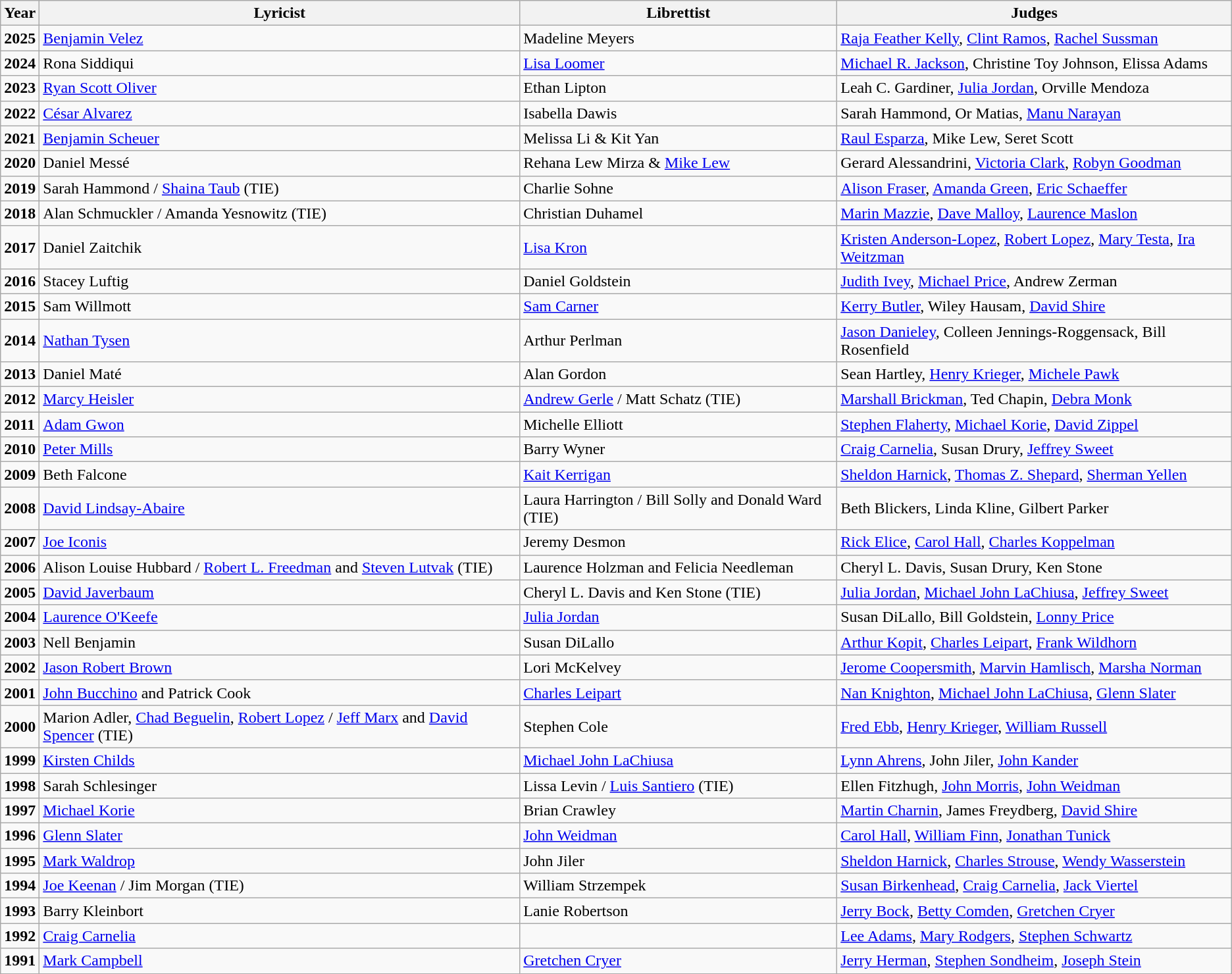<table class="wikitable">
<tr>
<th>Year</th>
<th>Lyricist</th>
<th>Librettist</th>
<th>Judges</th>
</tr>
<tr>
<td><strong>2025</strong></td>
<td><a href='#'>Benjamin Velez</a></td>
<td>Madeline Meyers</td>
<td><a href='#'>Raja Feather Kelly</a>, <a href='#'>Clint Ramos</a>, <a href='#'>Rachel Sussman</a></td>
</tr>
<tr>
<td><strong>2024</strong></td>
<td>Rona Siddiqui</td>
<td><a href='#'>Lisa Loomer</a></td>
<td><a href='#'>Michael R. Jackson</a>, Christine Toy Johnson, Elissa Adams</td>
</tr>
<tr>
<td><strong>2023</strong></td>
<td><a href='#'>Ryan Scott Oliver</a></td>
<td>Ethan Lipton</td>
<td>Leah C. Gardiner, <a href='#'>Julia Jordan</a>, Orville Mendoza</td>
</tr>
<tr>
<td><strong>2022</strong></td>
<td><a href='#'>César Alvarez</a></td>
<td>Isabella Dawis</td>
<td>Sarah Hammond, Or Matias, <a href='#'>Manu Narayan</a></td>
</tr>
<tr>
<td><strong>2021</strong></td>
<td><a href='#'>Benjamin Scheuer</a></td>
<td>Melissa Li & Kit Yan</td>
<td><a href='#'>Raul Esparza</a>, Mike Lew, Seret Scott</td>
</tr>
<tr>
<td><strong>2020</strong></td>
<td>Daniel Messé</td>
<td>Rehana Lew Mirza & <a href='#'>Mike Lew</a></td>
<td>Gerard Alessandrini, <a href='#'>Victoria Clark</a>, <a href='#'>Robyn Goodman</a></td>
</tr>
<tr>
<td><strong>2019</strong></td>
<td>Sarah Hammond / <a href='#'>Shaina Taub</a> (TIE)</td>
<td>Charlie Sohne</td>
<td><a href='#'>Alison Fraser</a>, <a href='#'>Amanda Green</a>, <a href='#'>Eric Schaeffer</a></td>
</tr>
<tr>
<td><strong>2018</strong></td>
<td>Alan Schmuckler / Amanda Yesnowitz (TIE)</td>
<td>Christian Duhamel</td>
<td><a href='#'>Marin Mazzie</a>, <a href='#'>Dave Malloy</a>, <a href='#'>Laurence Maslon</a></td>
</tr>
<tr>
<td><strong>2017</strong></td>
<td>Daniel Zaitchik</td>
<td><a href='#'>Lisa Kron</a></td>
<td><a href='#'>Kristen Anderson-Lopez</a>, <a href='#'>Robert Lopez</a>, <a href='#'>Mary Testa</a>, <a href='#'>Ira Weitzman</a></td>
</tr>
<tr>
<td><strong>2016</strong></td>
<td>Stacey Luftig</td>
<td>Daniel Goldstein</td>
<td><a href='#'>Judith Ivey</a>, <a href='#'>Michael Price</a>, Andrew Zerman</td>
</tr>
<tr>
<td><strong>2015</strong></td>
<td>Sam Willmott</td>
<td><a href='#'>Sam Carner</a></td>
<td><a href='#'>Kerry Butler</a>, Wiley Hausam, <a href='#'>David Shire</a></td>
</tr>
<tr>
<td><strong>2014</strong></td>
<td><a href='#'>Nathan Tysen</a></td>
<td>Arthur Perlman</td>
<td><a href='#'>Jason Danieley</a>, Colleen Jennings-Roggensack, Bill Rosenfield</td>
</tr>
<tr>
<td><strong>2013</strong></td>
<td>Daniel Maté</td>
<td>Alan Gordon</td>
<td>Sean Hartley, <a href='#'>Henry Krieger</a>, <a href='#'>Michele Pawk</a></td>
</tr>
<tr>
<td><strong>2012</strong></td>
<td><a href='#'>Marcy Heisler</a></td>
<td><a href='#'>Andrew Gerle</a> / Matt Schatz (TIE)</td>
<td><a href='#'>Marshall Brickman</a>, Ted Chapin, <a href='#'>Debra Monk</a></td>
</tr>
<tr>
<td><strong>2011</strong></td>
<td><a href='#'>Adam Gwon</a></td>
<td>Michelle Elliott</td>
<td><a href='#'>Stephen Flaherty</a>, <a href='#'>Michael Korie</a>, <a href='#'>David Zippel</a></td>
</tr>
<tr>
<td><strong>2010</strong></td>
<td><a href='#'>Peter Mills</a></td>
<td>Barry Wyner</td>
<td><a href='#'>Craig Carnelia</a>, Susan Drury, <a href='#'>Jeffrey Sweet</a></td>
</tr>
<tr>
<td><strong>2009</strong></td>
<td>Beth Falcone</td>
<td><a href='#'>Kait Kerrigan</a></td>
<td><a href='#'>Sheldon Harnick</a>, <a href='#'>Thomas Z. Shepard</a>, <a href='#'>Sherman Yellen</a></td>
</tr>
<tr>
<td><strong>2008</strong></td>
<td><a href='#'>David Lindsay-Abaire</a></td>
<td>Laura Harrington / Bill Solly and Donald Ward (TIE)</td>
<td>Beth Blickers, Linda Kline, Gilbert Parker</td>
</tr>
<tr>
<td><strong>2007</strong></td>
<td><a href='#'>Joe Iconis</a></td>
<td>Jeremy Desmon</td>
<td><a href='#'>Rick Elice</a>, <a href='#'>Carol Hall</a>, <a href='#'>Charles Koppelman</a></td>
</tr>
<tr>
<td><strong>2006</strong></td>
<td>Alison Louise Hubbard / <a href='#'>Robert L. Freedman</a> and <a href='#'>Steven Lutvak</a> (TIE)</td>
<td>Laurence Holzman and Felicia Needleman</td>
<td>Cheryl L. Davis, Susan Drury, Ken Stone</td>
</tr>
<tr>
<td><strong>2005</strong></td>
<td><a href='#'>David Javerbaum</a></td>
<td>Cheryl L. Davis and Ken Stone (TIE)</td>
<td><a href='#'>Julia Jordan</a>, <a href='#'>Michael John LaChiusa</a>, <a href='#'>Jeffrey Sweet</a></td>
</tr>
<tr>
<td><strong>2004</strong></td>
<td><a href='#'>Laurence O'Keefe</a></td>
<td><a href='#'>Julia Jordan</a></td>
<td>Susan DiLallo, Bill Goldstein, <a href='#'>Lonny Price</a></td>
</tr>
<tr>
<td><strong>2003</strong></td>
<td>Nell Benjamin</td>
<td>Susan DiLallo</td>
<td><a href='#'>Arthur Kopit</a>, <a href='#'>Charles Leipart</a>, <a href='#'>Frank Wildhorn</a></td>
</tr>
<tr>
<td><strong>2002</strong></td>
<td><a href='#'>Jason Robert Brown</a></td>
<td>Lori McKelvey</td>
<td><a href='#'>Jerome Coopersmith</a>, <a href='#'>Marvin Hamlisch</a>, <a href='#'>Marsha Norman</a></td>
</tr>
<tr>
<td><strong>2001</strong></td>
<td><a href='#'>John Bucchino</a> and Patrick Cook</td>
<td><a href='#'>Charles Leipart</a></td>
<td><a href='#'>Nan Knighton</a>, <a href='#'>Michael John LaChiusa</a>, <a href='#'>Glenn Slater</a></td>
</tr>
<tr>
<td><strong>2000</strong></td>
<td>Marion Adler, <a href='#'>Chad Beguelin</a>, <a href='#'>Robert Lopez</a> / <a href='#'>Jeff Marx</a> and <a href='#'>David Spencer</a> (TIE)</td>
<td>Stephen Cole</td>
<td><a href='#'>Fred Ebb</a>, <a href='#'>Henry Krieger</a>, <a href='#'>William Russell</a></td>
</tr>
<tr>
<td><strong>1999</strong></td>
<td><a href='#'>Kirsten Childs</a></td>
<td><a href='#'>Michael John LaChiusa</a></td>
<td><a href='#'>Lynn Ahrens</a>, John Jiler, <a href='#'>John Kander</a></td>
</tr>
<tr>
<td><strong>1998</strong></td>
<td>Sarah Schlesinger</td>
<td>Lissa Levin / <a href='#'>Luis Santiero</a> (TIE)</td>
<td>Ellen Fitzhugh, <a href='#'>John Morris</a>, <a href='#'>John Weidman</a></td>
</tr>
<tr>
<td><strong>1997</strong></td>
<td><a href='#'>Michael Korie</a></td>
<td>Brian Crawley</td>
<td><a href='#'>Martin Charnin</a>, James Freydberg, <a href='#'>David Shire</a></td>
</tr>
<tr>
<td><strong>1996</strong></td>
<td><a href='#'>Glenn Slater</a></td>
<td><a href='#'>John Weidman</a></td>
<td><a href='#'>Carol Hall</a>, <a href='#'>William Finn</a>, <a href='#'>Jonathan Tunick</a></td>
</tr>
<tr>
<td><strong>1995</strong></td>
<td><a href='#'>Mark Waldrop</a></td>
<td>John Jiler</td>
<td><a href='#'>Sheldon Harnick</a>, <a href='#'>Charles Strouse</a>, <a href='#'>Wendy Wasserstein</a></td>
</tr>
<tr>
<td><strong>1994</strong></td>
<td><a href='#'>Joe Keenan</a> / Jim Morgan (TIE)</td>
<td>William Strzempek</td>
<td><a href='#'>Susan Birkenhead</a>, <a href='#'>Craig Carnelia</a>, <a href='#'>Jack Viertel</a></td>
</tr>
<tr>
<td><strong>1993</strong></td>
<td>Barry Kleinbort</td>
<td>Lanie Robertson</td>
<td><a href='#'>Jerry Bock</a>, <a href='#'>Betty Comden</a>, <a href='#'>Gretchen Cryer</a></td>
</tr>
<tr>
<td><strong>1992</strong></td>
<td><a href='#'>Craig Carnelia</a></td>
<td></td>
<td><a href='#'>Lee Adams</a>, <a href='#'>Mary Rodgers</a>, <a href='#'>Stephen Schwartz</a></td>
</tr>
<tr>
<td><strong>1991</strong></td>
<td><a href='#'>Mark Campbell</a></td>
<td><a href='#'>Gretchen Cryer</a></td>
<td><a href='#'>Jerry Herman</a>, <a href='#'>Stephen Sondheim</a>, <a href='#'>Joseph Stein</a></td>
</tr>
</table>
